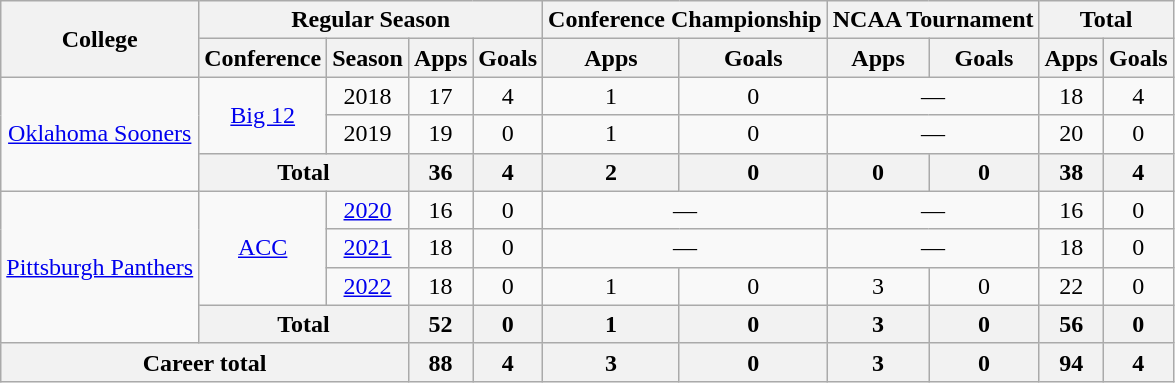<table class="wikitable" style="text-align: center;">
<tr>
<th rowspan="2">College</th>
<th colspan="4">Regular Season</th>
<th colspan="2">Conference Championship</th>
<th colspan="2">NCAA Tournament</th>
<th colspan="2">Total</th>
</tr>
<tr>
<th>Conference</th>
<th>Season</th>
<th>Apps</th>
<th>Goals</th>
<th>Apps</th>
<th>Goals</th>
<th>Apps</th>
<th>Goals</th>
<th>Apps</th>
<th>Goals</th>
</tr>
<tr>
<td rowspan="3"><a href='#'>Oklahoma Sooners</a></td>
<td rowspan="2"><a href='#'>Big 12</a></td>
<td>2018</td>
<td>17</td>
<td>4</td>
<td>1</td>
<td>0</td>
<td colspan="2">—</td>
<td>18</td>
<td>4</td>
</tr>
<tr>
<td>2019</td>
<td>19</td>
<td>0</td>
<td>1</td>
<td>0</td>
<td colspan="2">—</td>
<td>20</td>
<td>0</td>
</tr>
<tr>
<th colspan="2">Total</th>
<th>36</th>
<th>4</th>
<th>2</th>
<th>0</th>
<th>0</th>
<th>0</th>
<th>38</th>
<th>4</th>
</tr>
<tr>
<td rowspan="4"><a href='#'>Pittsburgh Panthers</a></td>
<td rowspan="3"><a href='#'>ACC</a></td>
<td><a href='#'>2020</a></td>
<td>16</td>
<td>0</td>
<td colspan="2">—</td>
<td colspan="2">—</td>
<td>16</td>
<td>0</td>
</tr>
<tr>
<td><a href='#'>2021</a></td>
<td>18</td>
<td>0</td>
<td colspan="2">—</td>
<td colspan="2">—</td>
<td>18</td>
<td>0</td>
</tr>
<tr>
<td><a href='#'>2022</a></td>
<td>18</td>
<td>0</td>
<td>1</td>
<td>0</td>
<td>3</td>
<td>0</td>
<td>22</td>
<td>0</td>
</tr>
<tr>
<th colspan="2">Total</th>
<th>52</th>
<th>0</th>
<th>1</th>
<th>0</th>
<th>3</th>
<th>0</th>
<th>56</th>
<th>0</th>
</tr>
<tr>
<th colspan="3">Career total</th>
<th>88</th>
<th>4</th>
<th>3</th>
<th>0</th>
<th>3</th>
<th>0</th>
<th>94</th>
<th>4</th>
</tr>
</table>
